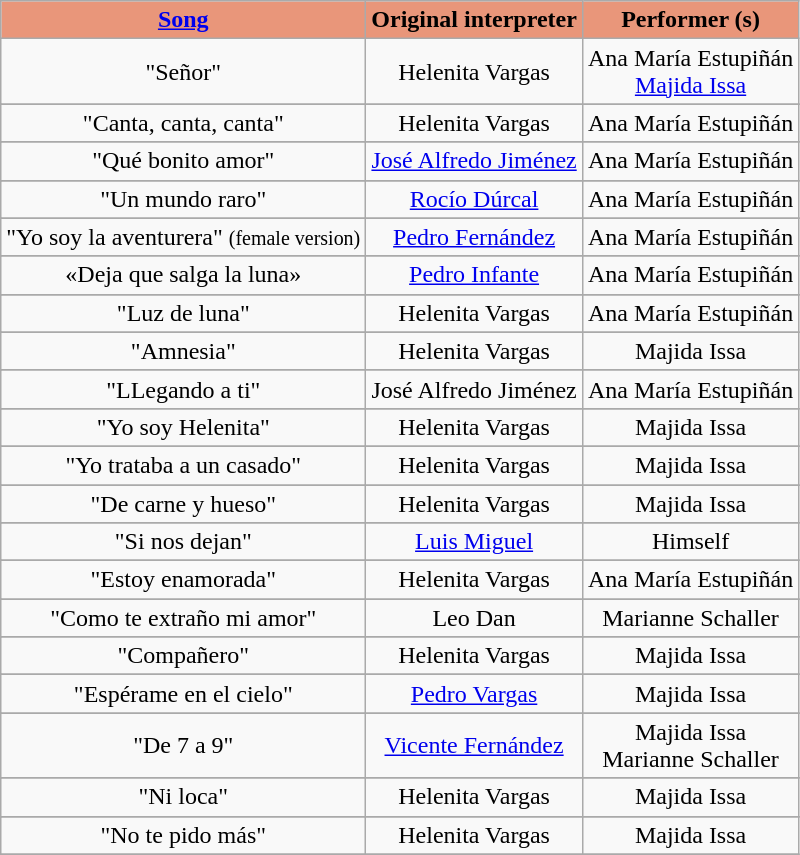<table class="sortable wikitable">
<tr>
<th style="background-color: DarkSalmon"><a href='#'>Song</a></th>
<th style="background-color: DarkSalmon">Original interpreter</th>
<th style="background-color: DarkSalmon">Performer (s)</th>
</tr>
<tr style="text-align: center;">
<td>"Señor"</td>
<td>Helenita Vargas</td>
<td>Ana María Estupiñán<br><a href='#'>Majida Issa</a></td>
</tr>
<tr>
</tr>
<tr style="text-align: center;">
<td>"Canta, canta, canta"</td>
<td>Helenita Vargas</td>
<td>Ana María Estupiñán</td>
</tr>
<tr>
</tr>
<tr style="text-align: center;">
<td>"Qué bonito amor"</td>
<td><a href='#'>José Alfredo Jiménez</a></td>
<td>Ana María Estupiñán</td>
</tr>
<tr>
</tr>
<tr style="text-align: center;">
<td>"Un mundo raro"</td>
<td><a href='#'>Rocío Dúrcal</a></td>
<td>Ana María Estupiñán</td>
</tr>
<tr>
</tr>
<tr style="text-align: center;">
<td>"Yo soy la aventurera" <small>(female version)</small></td>
<td><a href='#'>Pedro Fernández</a></td>
<td>Ana María Estupiñán</td>
</tr>
<tr>
</tr>
<tr style="text-align: center;">
<td>«Deja que salga la luna»</td>
<td><a href='#'>Pedro Infante</a></td>
<td>Ana María Estupiñán</td>
</tr>
<tr>
</tr>
<tr style="text-align: center;">
<td>"Luz de luna"</td>
<td>Helenita Vargas</td>
<td>Ana María Estupiñán</td>
</tr>
<tr>
</tr>
<tr style="text-align: center;">
<td>"Amnesia"</td>
<td>Helenita Vargas</td>
<td>Majida Issa</td>
</tr>
<tr>
</tr>
<tr style="text-align: center;">
<td>"LLegando a ti"</td>
<td>José Alfredo Jiménez</td>
<td>Ana María Estupiñán</td>
</tr>
<tr>
</tr>
<tr style="text-align: center;">
<td>"Yo soy Helenita"</td>
<td>Helenita Vargas</td>
<td>Majida Issa</td>
</tr>
<tr>
</tr>
<tr style="text-align: center;">
<td>"Yo trataba a un casado"</td>
<td>Helenita Vargas</td>
<td>Majida Issa</td>
</tr>
<tr>
</tr>
<tr style="text-align: center;">
<td>"De carne y hueso"</td>
<td>Helenita Vargas</td>
<td>Majida Issa</td>
</tr>
<tr>
</tr>
<tr style="text-align: center;">
<td>"Si nos dejan"</td>
<td><a href='#'>Luis Miguel</a></td>
<td>Himself</td>
</tr>
<tr>
</tr>
<tr style="text-align: center;">
<td>"Estoy enamorada"</td>
<td>Helenita Vargas</td>
<td>Ana María Estupiñán</td>
</tr>
<tr>
</tr>
<tr style="text-align: center;">
<td>"Como te extraño mi amor"</td>
<td>Leo Dan</td>
<td>Marianne Schaller</td>
</tr>
<tr>
</tr>
<tr style="text-align: center;">
<td>"Compañero"</td>
<td>Helenita Vargas</td>
<td>Majida Issa</td>
</tr>
<tr>
</tr>
<tr style="text-align: center;">
<td>"Espérame en el cielo"</td>
<td><a href='#'>Pedro Vargas</a></td>
<td>Majida Issa</td>
</tr>
<tr>
</tr>
<tr style="text-align: center;">
<td>"De 7 a 9"</td>
<td><a href='#'>Vicente Fernández</a></td>
<td>Majida Issa<br>Marianne Schaller</td>
</tr>
<tr>
</tr>
<tr style="text-align: center;">
<td>"Ni loca"</td>
<td>Helenita Vargas</td>
<td>Majida Issa</td>
</tr>
<tr>
</tr>
<tr style="text-align: center;">
<td>"No te pido más"</td>
<td>Helenita Vargas</td>
<td>Majida Issa</td>
</tr>
<tr>
</tr>
</table>
